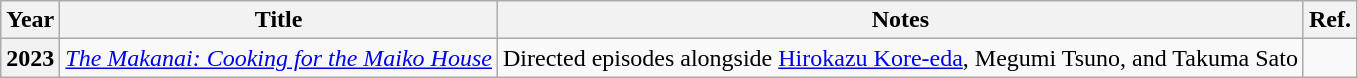<table class="wikitable sortable plainrowheaders">
<tr>
<th scope="col">Year</th>
<th scope="col">Title</th>
<th scope="col">Notes</th>
<th scope="col">Ref.</th>
</tr>
<tr>
<th scope="row">2023</th>
<td><em><a href='#'>The Makanai: Cooking for the Maiko House</a></em></td>
<td>Directed episodes alongside <a href='#'>Hirokazu Kore-eda</a>, Megumi Tsuno, and Takuma Sato</td>
<td align="center"></td>
</tr>
</table>
